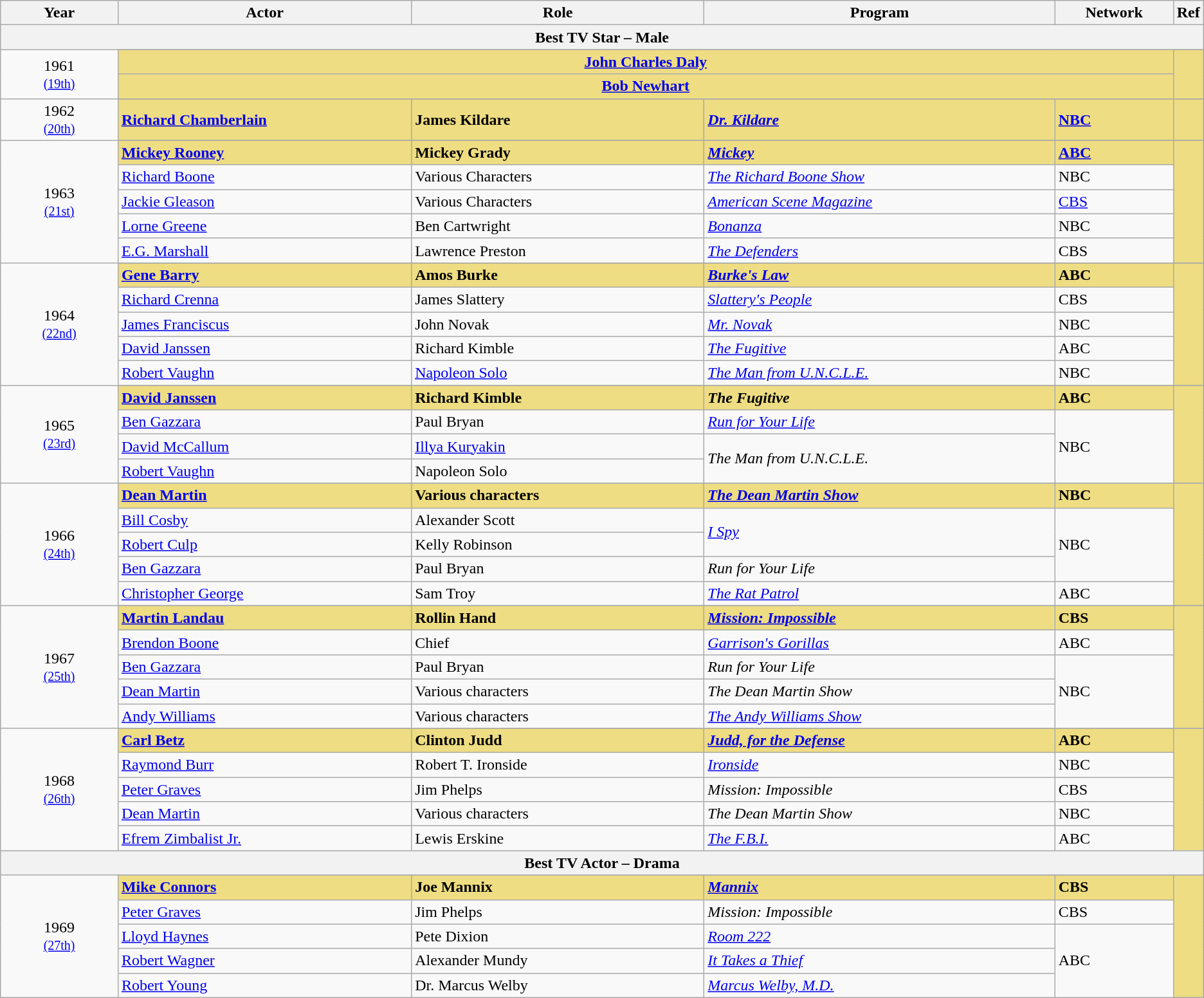<table class="wikitable">
<tr>
<th style="width:10%;">Year</th>
<th style="width:25%;">Actor</th>
<th style="width:25%;">Role</th>
<th style="width:30%;">Program</th>
<th style="width:10%;">Network</th>
<th style="width:5%;">Ref</th>
</tr>
<tr>
<th colspan="6" style="text-align:center;">Best TV Star – Male</th>
</tr>
<tr>
<td rowspan="3" style="text-align:center;">1961 <br><small><a href='#'>(19th)</a></small></td>
</tr>
<tr style="background:#EEDD82;">
<td colspan="4" style="text-align:center;"><strong><a href='#'>John Charles Daly</a> </strong></td>
<td rowspan="2"></td>
</tr>
<tr style="background:#EEDD82;">
<td colspan="4" style="text-align:center;"><strong><a href='#'>Bob Newhart</a> </strong></td>
</tr>
<tr>
<td rowspan="2" style="text-align:center;">1962 <br><small><a href='#'>(20th)</a></small></td>
</tr>
<tr style="background:#EEDD82;">
<td><strong><a href='#'>Richard Chamberlain</a> </strong></td>
<td><strong>James Kildare</strong></td>
<td><strong><em><a href='#'>Dr. Kildare</a></em></strong></td>
<td><strong><a href='#'>NBC</a></strong></td>
<td></td>
</tr>
<tr>
<td rowspan="6" style="text-align:center;">1963 <br><small><a href='#'>(21st)</a></small></td>
</tr>
<tr style="background:#EEDD82;">
<td><strong><a href='#'>Mickey Rooney</a> </strong></td>
<td><strong>Mickey Grady</strong></td>
<td><strong><em><a href='#'>Mickey</a></em></strong></td>
<td><strong><a href='#'>ABC</a></strong></td>
<td rowspan="5"></td>
</tr>
<tr>
<td><a href='#'>Richard Boone</a></td>
<td>Various Characters</td>
<td><em><a href='#'>The Richard Boone Show</a></em></td>
<td>NBC</td>
</tr>
<tr>
<td><a href='#'>Jackie Gleason</a></td>
<td>Various Characters</td>
<td><em><a href='#'>American Scene Magazine</a></em></td>
<td><a href='#'>CBS</a></td>
</tr>
<tr>
<td><a href='#'>Lorne Greene</a></td>
<td>Ben Cartwright</td>
<td><em><a href='#'>Bonanza</a></em></td>
<td>NBC</td>
</tr>
<tr>
<td><a href='#'>E.G. Marshall</a></td>
<td>Lawrence Preston</td>
<td><em><a href='#'>The Defenders</a></em></td>
<td>CBS</td>
</tr>
<tr>
<td rowspan="6" style="text-align:center;">1964 <br><small><a href='#'>(22nd)</a></small></td>
</tr>
<tr style="background:#EEDD82;">
<td><strong><a href='#'>Gene Barry</a> </strong></td>
<td><strong>Amos Burke</strong></td>
<td><strong><em><a href='#'>Burke's Law</a></em></strong></td>
<td><strong>ABC</strong></td>
<td rowspan="5"></td>
</tr>
<tr>
<td><a href='#'>Richard Crenna</a></td>
<td>James Slattery</td>
<td><em><a href='#'>Slattery's People</a></em></td>
<td>CBS</td>
</tr>
<tr>
<td><a href='#'>James Franciscus</a></td>
<td>John Novak</td>
<td><em><a href='#'>Mr. Novak</a></em></td>
<td>NBC</td>
</tr>
<tr>
<td><a href='#'>David Janssen</a></td>
<td>Richard Kimble</td>
<td><em><a href='#'>The Fugitive</a></em></td>
<td>ABC</td>
</tr>
<tr>
<td><a href='#'>Robert Vaughn</a></td>
<td><a href='#'>Napoleon Solo</a></td>
<td><em><a href='#'>The Man from U.N.C.L.E.</a></em></td>
<td>NBC</td>
</tr>
<tr>
<td rowspan="5" style="text-align:center;">1965 <br><small><a href='#'>(23rd)</a></small></td>
</tr>
<tr style="background:#EEDD82;">
<td><strong><a href='#'>David Janssen</a> </strong></td>
<td><strong>Richard Kimble</strong></td>
<td><strong><em>The Fugitive</em></strong></td>
<td><strong>ABC</strong></td>
<td rowspan="4"></td>
</tr>
<tr>
<td><a href='#'>Ben Gazzara</a></td>
<td>Paul Bryan</td>
<td><em><a href='#'>Run for Your Life</a></em></td>
<td rowspan="3">NBC</td>
</tr>
<tr>
<td><a href='#'>David McCallum</a></td>
<td><a href='#'>Illya Kuryakin</a></td>
<td rowspan="2"><em>The Man from U.N.C.L.E.</em></td>
</tr>
<tr>
<td><a href='#'>Robert Vaughn</a></td>
<td>Napoleon Solo</td>
</tr>
<tr>
<td rowspan="6" style="text-align:center;">1966 <br><small><a href='#'>(24th)</a></small></td>
</tr>
<tr style="background:#EEDD82;">
<td><strong><a href='#'>Dean Martin</a> </strong></td>
<td><strong>Various characters</strong></td>
<td><strong><em><a href='#'>The Dean Martin Show</a></em></strong></td>
<td><strong>NBC</strong></td>
<td rowspan="5"></td>
</tr>
<tr>
<td><a href='#'>Bill Cosby</a></td>
<td>Alexander Scott</td>
<td rowspan="2"><em><a href='#'>I Spy</a></em></td>
<td rowspan="3">NBC</td>
</tr>
<tr>
<td><a href='#'>Robert Culp</a></td>
<td>Kelly Robinson</td>
</tr>
<tr>
<td><a href='#'>Ben Gazzara</a></td>
<td>Paul Bryan</td>
<td><em>Run for Your Life</em></td>
</tr>
<tr>
<td><a href='#'>Christopher George</a></td>
<td>Sam Troy</td>
<td><em><a href='#'>The Rat Patrol</a></em></td>
<td>ABC</td>
</tr>
<tr>
<td rowspan="6" style="text-align:center;">1967 <br><small><a href='#'>(25th)</a></small></td>
</tr>
<tr style="background:#EEDD82;">
<td><strong><a href='#'>Martin Landau</a> </strong></td>
<td><strong>Rollin Hand</strong></td>
<td><strong><em><a href='#'>Mission: Impossible</a></em></strong></td>
<td><strong>CBS</strong></td>
<td rowspan="5"></td>
</tr>
<tr>
<td><a href='#'>Brendon Boone</a></td>
<td>Chief</td>
<td><em><a href='#'>Garrison's Gorillas</a></em></td>
<td>ABC</td>
</tr>
<tr>
<td><a href='#'>Ben Gazzara</a></td>
<td>Paul Bryan</td>
<td><em>Run for Your Life</em></td>
<td rowspan="3">NBC</td>
</tr>
<tr>
<td><a href='#'>Dean Martin</a></td>
<td>Various characters</td>
<td><em>The Dean Martin Show</em></td>
</tr>
<tr>
<td><a href='#'>Andy Williams</a></td>
<td>Various characters</td>
<td><em><a href='#'>The Andy Williams Show</a></em></td>
</tr>
<tr>
<td rowspan="6" style="text-align:center;">1968 <br><small><a href='#'>(26th)</a></small></td>
</tr>
<tr style="background:#EEDD82;">
<td><strong><a href='#'>Carl Betz</a> </strong></td>
<td><strong>Clinton Judd</strong></td>
<td><strong><em><a href='#'>Judd, for the Defense</a></em></strong></td>
<td><strong>ABC</strong></td>
<td rowspan="5"></td>
</tr>
<tr>
<td><a href='#'>Raymond Burr</a></td>
<td>Robert T. Ironside</td>
<td><em><a href='#'>Ironside</a></em></td>
<td>NBC</td>
</tr>
<tr>
<td><a href='#'>Peter Graves</a></td>
<td>Jim Phelps</td>
<td><em>Mission: Impossible</em></td>
<td>CBS</td>
</tr>
<tr>
<td><a href='#'>Dean Martin</a></td>
<td>Various characters</td>
<td><em>The Dean Martin Show</em></td>
<td>NBC</td>
</tr>
<tr>
<td><a href='#'>Efrem Zimbalist Jr.</a></td>
<td>Lewis Erskine</td>
<td><em><a href='#'>The F.B.I.</a></em></td>
<td>ABC</td>
</tr>
<tr>
<th colspan="6" style="text-align:center;">Best TV Actor – Drama</th>
</tr>
<tr>
<td rowspan="6" style="text-align:center;">1969 <br><small><a href='#'>(27th)</a></small></td>
</tr>
<tr style="background:#EEDD82;">
<td><strong><a href='#'>Mike Connors</a> </strong></td>
<td><strong>Joe Mannix</strong></td>
<td><strong><em><a href='#'>Mannix</a></em></strong></td>
<td><strong>CBS</strong></td>
<td rowspan="5"></td>
</tr>
<tr>
<td><a href='#'>Peter Graves</a></td>
<td>Jim Phelps</td>
<td><em>Mission: Impossible</em></td>
<td>CBS</td>
</tr>
<tr>
<td><a href='#'>Lloyd Haynes</a></td>
<td>Pete Dixion</td>
<td><em><a href='#'>Room 222</a></em></td>
<td rowspan="3">ABC</td>
</tr>
<tr>
<td><a href='#'>Robert Wagner</a></td>
<td>Alexander Mundy</td>
<td><em><a href='#'>It Takes a Thief</a></em></td>
</tr>
<tr>
<td><a href='#'>Robert Young</a></td>
<td>Dr. Marcus Welby</td>
<td><em><a href='#'>Marcus Welby, M.D.</a></em></td>
</tr>
</table>
